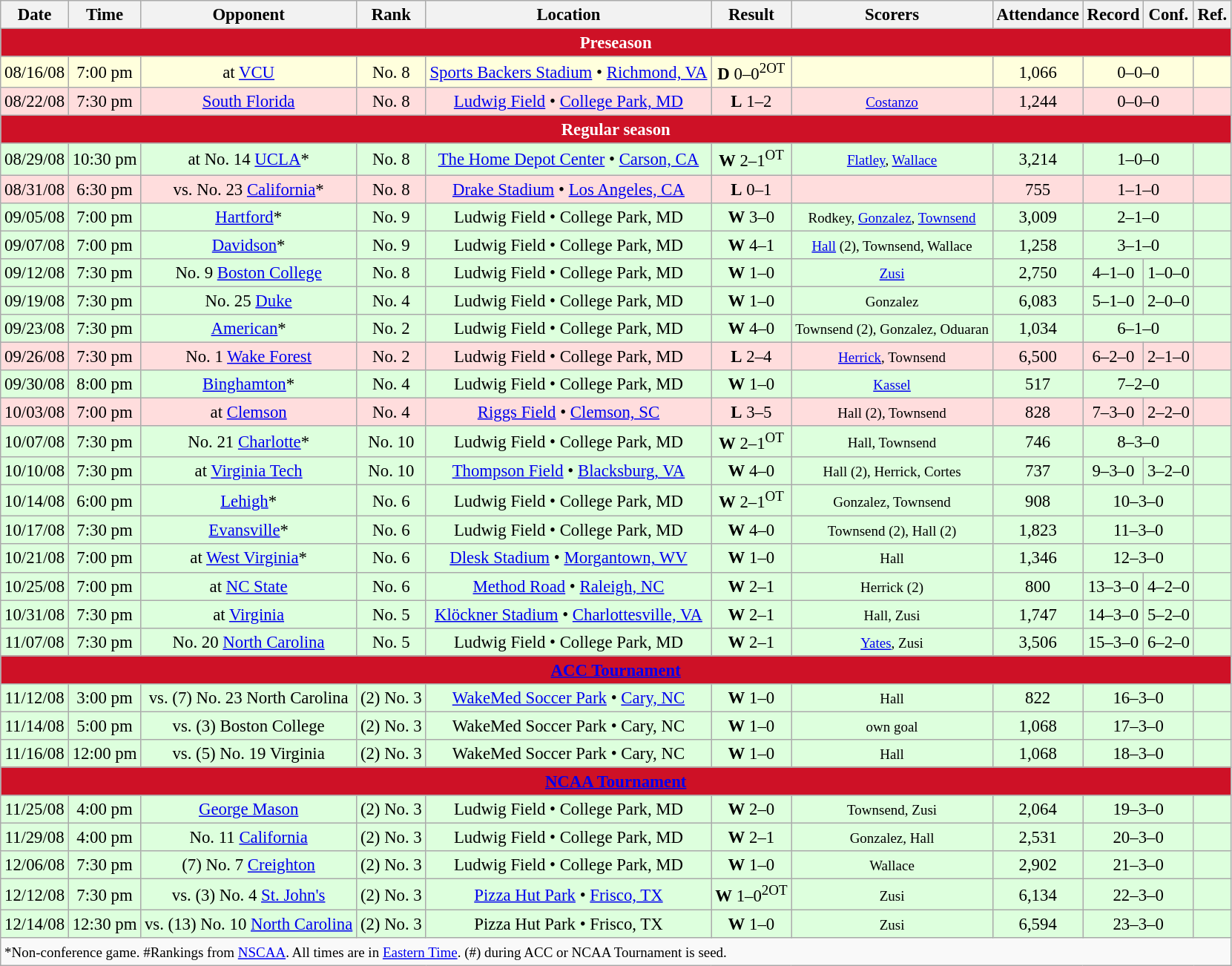<table class="wikitable" style="font-size:95%; text-align:center">
<tr>
<th>Date</th>
<th>Time</th>
<th>Opponent</th>
<th>Rank</th>
<th>Location</th>
<th>Result</th>
<th>Scorers</th>
<th>Attendance</th>
<th>Record</th>
<th>Conf.</th>
<th>Ref.</th>
</tr>
<tr>
<th colspan=11 style="background:#CE1126; color:#FFFFFF;">Preseason</th>
</tr>
<tr bgcolor=#ffd>
<td> 08/16/08</td>
<td>7:00 pm</td>
<td>at <a href='#'>VCU</a></td>
<td>No. 8</td>
<td><a href='#'>Sports Backers Stadium</a> • <a href='#'>Richmond, VA</a></td>
<td><strong>D</strong> 0–0<sup>2OT</sup></td>
<td></td>
<td>1,066</td>
<td colspan=2>0–0–0</td>
<td></td>
</tr>
<tr bgcolor=#fdd>
<td> 08/22/08</td>
<td>7:30 pm</td>
<td><a href='#'>South Florida</a></td>
<td>No. 8</td>
<td><a href='#'>Ludwig Field</a> • <a href='#'>College Park, MD</a></td>
<td><strong>L</strong> 1–2</td>
<td><small><a href='#'>Costanzo</a></small></td>
<td>1,244</td>
<td colspan="2">0–0–0</td>
<td></td>
</tr>
<tr>
<th colspan=11 style="background:#CE1126; color:#FFFFFF;">Regular season</th>
</tr>
<tr bgcolor=#dfd>
<td> 08/29/08</td>
<td> 10:30 pm</td>
<td>  at No. 14 <a href='#'>UCLA</a>*</td>
<td> No. 8</td>
<td> <a href='#'>The Home Depot Center</a> • <a href='#'>Carson, CA</a><br></td>
<td> <strong>W</strong> 2–1<sup>OT</sup></td>
<td> <small><a href='#'>Flatley</a>, <a href='#'>Wallace</a></small></td>
<td> 3,214</td>
<td colspan="2">1–0–0</td>
<td> </td>
</tr>
<tr bgcolor=#fdd>
<td> 08/31/08</td>
<td> 6:30 pm</td>
<td> vs. No. 23 <a href='#'>California</a>*</td>
<td> No. 8</td>
<td> <a href='#'>Drake Stadium</a> • <a href='#'>Los Angeles, CA</a><br></td>
<td> <strong>L</strong> 0–1</td>
<td></td>
<td> 755</td>
<td colspan="2">1–1–0</td>
<td> </td>
</tr>
<tr bgcolor=#dfd>
<td> 09/05/08</td>
<td> 7:00 pm</td>
<td> <a href='#'>Hartford</a>*</td>
<td>No. 9</td>
<td> Ludwig Field • College Park, MD</td>
<td> <strong>W</strong> 3–0</td>
<td> <small>Rodkey, <a href='#'>Gonzalez</a>, <a href='#'>Townsend</a></small></td>
<td> 3,009</td>
<td colspan="2">2–1–0</td>
<td> </td>
</tr>
<tr bgcolor=#dfd>
<td> 09/07/08</td>
<td> 7:00 pm</td>
<td> <a href='#'>Davidson</a>*</td>
<td> No. 9</td>
<td> Ludwig Field • College Park, MD</td>
<td> <strong>W</strong> 4–1</td>
<td> <small><a href='#'>Hall</a> (2), Townsend, Wallace</small></td>
<td> 1,258</td>
<td colspan="2">3–1–0</td>
<td> </td>
</tr>
<tr bgcolor=#dfd>
<td> 09/12/08</td>
<td> 7:30 pm</td>
<td> No. 9 <a href='#'>Boston College</a></td>
<td> No. 8</td>
<td> Ludwig Field • College Park, MD</td>
<td> <strong>W</strong> 1–0</td>
<td> <small><a href='#'>Zusi</a></small></td>
<td> 2,750</td>
<td> 4–1–0</td>
<td> 1–0–0</td>
<td> </td>
</tr>
<tr bgcolor=#dfd>
<td> 09/19/08</td>
<td> 7:30 pm</td>
<td> No. 25 <a href='#'>Duke</a></td>
<td> No. 4</td>
<td> Ludwig Field • College Park, MD</td>
<td> <strong>W</strong> 1–0</td>
<td> <small>Gonzalez</small></td>
<td> 6,083</td>
<td> 5–1–0</td>
<td> 2–0–0</td>
<td> </td>
</tr>
<tr bgcolor=#dfd>
<td> 09/23/08</td>
<td> 7:30 pm</td>
<td> <a href='#'>American</a>*</td>
<td> No. 2</td>
<td> Ludwig Field • College Park, MD</td>
<td> <strong>W</strong> 4–0</td>
<td> <small>Townsend (2), Gonzalez, Oduaran</small></td>
<td> 1,034</td>
<td colspan="2">6–1–0</td>
<td> </td>
</tr>
<tr bgcolor=#fdd>
<td> 09/26/08</td>
<td> 7:30 pm</td>
<td> No. 1 <a href='#'>Wake Forest</a></td>
<td> No. 2</td>
<td> Ludwig Field • College Park, MD</td>
<td> <strong>L</strong> 2–4</td>
<td> <small><a href='#'>Herrick</a>, Townsend</small></td>
<td> 6,500</td>
<td>6–2–0</td>
<td>2–1–0</td>
<td> </td>
</tr>
<tr bgcolor=#dfd>
<td> 09/30/08</td>
<td> 8:00 pm</td>
<td> <a href='#'>Binghamton</a>*</td>
<td> No. 4</td>
<td> Ludwig Field • College Park, MD</td>
<td> <strong>W</strong> 1–0</td>
<td> <small><a href='#'>Kassel</a></small></td>
<td> 517</td>
<td colspan="2">7–2–0</td>
<td> </td>
</tr>
<tr bgcolor=#fdd>
<td> 10/03/08</td>
<td> 7:00 pm</td>
<td> at <a href='#'>Clemson</a></td>
<td> No. 4</td>
<td> <a href='#'>Riggs Field</a> • <a href='#'>Clemson, SC</a></td>
<td> <strong>L</strong> 3–5</td>
<td> <small>Hall (2), Townsend</small></td>
<td> 828</td>
<td>7–3–0</td>
<td>2–2–0</td>
<td> </td>
</tr>
<tr bgcolor=#dfd>
<td> 10/07/08</td>
<td> 7:30 pm</td>
<td> No. 21 <a href='#'>Charlotte</a>*</td>
<td> No. 10</td>
<td> Ludwig Field • College Park, MD</td>
<td> <strong>W</strong> 2–1<sup>OT</sup></td>
<td> <small>Hall, Townsend</small></td>
<td> 746</td>
<td colspan="2">8–3–0</td>
<td> </td>
</tr>
<tr bgcolor=#dfd>
<td> 10/10/08</td>
<td> 7:30 pm</td>
<td> at <a href='#'>Virginia Tech</a></td>
<td> No. 10</td>
<td> <a href='#'>Thompson Field</a> • <a href='#'>Blacksburg, VA</a></td>
<td> <strong>W</strong> 4–0</td>
<td> <small>Hall (2), Herrick, Cortes</small></td>
<td> 737</td>
<td>9–3–0</td>
<td>3–2–0</td>
<td> </td>
</tr>
<tr bgcolor=#dfd>
<td> 10/14/08</td>
<td> 6:00 pm</td>
<td> <a href='#'>Lehigh</a>*</td>
<td> No. 6</td>
<td> Ludwig Field • College Park, MD</td>
<td> <strong>W</strong> 2–1<sup>OT</sup></td>
<td> <small>Gonzalez, Townsend</small></td>
<td> 908</td>
<td colspan="2">10–3–0</td>
<td> </td>
</tr>
<tr bgcolor=#dfd>
<td> 10/17/08</td>
<td> 7:30 pm</td>
<td> <a href='#'>Evansville</a>*</td>
<td> No. 6</td>
<td> Ludwig Field • College Park, MD</td>
<td> <strong>W</strong> 4–0</td>
<td> <small>Townsend (2), Hall (2)</small></td>
<td> 1,823</td>
<td colspan="2">11–3–0</td>
<td> </td>
</tr>
<tr bgcolor=#dfd>
<td> 10/21/08</td>
<td> 7:00 pm</td>
<td> at <a href='#'>West Virginia</a>*</td>
<td> No. 6</td>
<td> <a href='#'>Dlesk Stadium</a> • <a href='#'>Morgantown, WV</a></td>
<td> <strong>W</strong> 1–0</td>
<td> <small>Hall</small></td>
<td> 1,346</td>
<td colspan="2">12–3–0</td>
<td></td>
</tr>
<tr bgcolor=#dfd>
<td> 10/25/08</td>
<td> 7:00 pm</td>
<td> at <a href='#'>NC State</a></td>
<td> No. 6</td>
<td> <a href='#'>Method Road</a> • <a href='#'>Raleigh, NC</a></td>
<td> <strong>W</strong> 2–1</td>
<td> <small>Herrick (2)</small></td>
<td> 800</td>
<td>13–3–0</td>
<td>4–2–0</td>
<td></td>
</tr>
<tr bgcolor=#dfd>
<td> 10/31/08</td>
<td> 7:30 pm</td>
<td> at <a href='#'>Virginia</a><br></td>
<td> No. 5</td>
<td> <a href='#'>Klöckner Stadium</a> • <a href='#'>Charlottesville, VA</a></td>
<td> <strong>W</strong> 2–1</td>
<td> <small>Hall, Zusi</small></td>
<td> 1,747</td>
<td>14–3–0</td>
<td>5–2–0</td>
<td></td>
</tr>
<tr bgcolor=#dfd>
<td> 11/07/08</td>
<td> 7:30 pm</td>
<td> No. 20 <a href='#'>North Carolina</a></td>
<td> No. 5</td>
<td> Ludwig Field • College Park, MD</td>
<td> <strong>W</strong> 2–1</td>
<td> <small><a href='#'>Yates</a>, Zusi</small></td>
<td> 3,506</td>
<td>15–3–0</td>
<td>6–2–0</td>
<td></td>
</tr>
<tr>
<th colspan=11 style="background:#CE1126; color:#FFFFFF;"><a href='#'><span>ACC Tournament</span></a></th>
</tr>
<tr bgcolor=#dfd>
<td> 11/12/08</td>
<td> 3:00 pm</td>
<td> vs. (7) No. 23 North Carolina</td>
<td> (2) No. 3</td>
<td> <a href='#'>WakeMed Soccer Park</a> • <a href='#'>Cary, NC</a><br></td>
<td> <strong>W</strong> 1–0</td>
<td> <small>Hall</small></td>
<td> 822</td>
<td colspan="2">16–3–0</td>
<td></td>
</tr>
<tr bgcolor=#dfd>
<td> 11/14/08</td>
<td> 5:00 pm</td>
<td> vs. (3) Boston College</td>
<td> (2) No. 3</td>
<td> WakeMed Soccer Park • Cary, NC<br></td>
<td> <strong>W</strong> 1–0</td>
<td> <small>own goal</small></td>
<td> 1,068</td>
<td colspan="2">17–3–0</td>
<td></td>
</tr>
<tr bgcolor=#dfd>
<td> 11/16/08</td>
<td> 12:00 pm</td>
<td> vs. (5) No. 19 Virginia</td>
<td> (2) No. 3</td>
<td> WakeMed Soccer Park • Cary, NC<br></td>
<td> <strong>W</strong> 1–0</td>
<td> <small>Hall</small></td>
<td> 1,068</td>
<td colspan="2">18–3–0</td>
<td></td>
</tr>
<tr>
<th colspan=11 style="background:#CE1126; color:#FFFFFF;"><a href='#'><span>NCAA Tournament</span></a></th>
</tr>
<tr bgcolor=#dfd>
<td> 11/25/08</td>
<td> 4:00 pm</td>
<td> <a href='#'>George Mason</a></td>
<td> (2) No. 3</td>
<td> Ludwig Field • College Park, MD<br></td>
<td> <strong>W</strong> 2–0</td>
<td> <small>Townsend, Zusi</small></td>
<td> 2,064</td>
<td colspan="2">19–3–0</td>
<td></td>
</tr>
<tr bgcolor=#dfd>
<td> 11/29/08</td>
<td> 4:00 pm</td>
<td> No. 11 <a href='#'>California</a></td>
<td> (2) No. 3</td>
<td> Ludwig Field • College Park, MD<br></td>
<td> <strong>W</strong> 2–1</td>
<td> <small>Gonzalez, Hall</small></td>
<td> 2,531</td>
<td colspan="2">20–3–0</td>
<td></td>
</tr>
<tr bgcolor=#dfd>
<td> 12/06/08</td>
<td> 7:30 pm</td>
<td> (7) No. 7 <a href='#'>Creighton</a></td>
<td> (2) No. 3</td>
<td> Ludwig Field • College Park, MD<br></td>
<td> <strong>W</strong> 1–0</td>
<td> <small>Wallace</small></td>
<td> 2,902</td>
<td colspan="2">21–3–0</td>
<td></td>
</tr>
<tr bgcolor=#dfd>
<td> 12/12/08</td>
<td> 7:30 pm</td>
<td> vs. (3) No. 4 <a href='#'>St. John's</a></td>
<td> (2) No. 3</td>
<td> <a href='#'>Pizza Hut Park</a> • <a href='#'>Frisco, TX</a><br></td>
<td> <strong>W</strong> 1–0<sup>2OT</sup></td>
<td> <small>Zusi</small></td>
<td> 6,134</td>
<td colspan="2">22–3–0</td>
<td></td>
</tr>
<tr bgcolor=#dfd>
<td> 12/14/08</td>
<td> 12:30 pm</td>
<td> vs. (13) No. 10 <a href='#'>North Carolina</a></td>
<td> (2) No. 3</td>
<td> Pizza Hut Park • Frisco, TX<br></td>
<td> <strong>W</strong> 1–0</td>
<td> <small>Zusi</small></td>
<td> 6,594</td>
<td colspan="2">23–3–0</td>
<td></td>
</tr>
<tr>
<td colspan="11" align="left"><small>*Non-conference game. #Rankings from <a href='#'>NSCAA</a>. All times are in <a href='#'>Eastern Time</a>. (#) during ACC or NCAA Tournament is seed.</small></td>
</tr>
</table>
